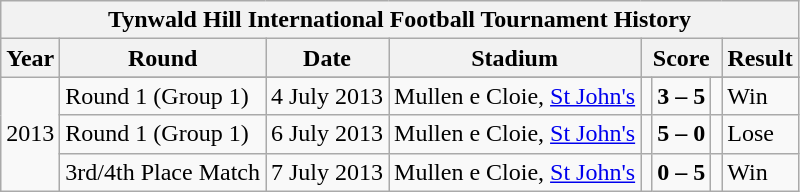<table class="wikitable" style="text-align: left;">
<tr>
<th colspan=8>Tynwald Hill International Football Tournament History</th>
</tr>
<tr>
<th>Year</th>
<th>Round</th>
<th>Date</th>
<th>Stadium</th>
<th colspan=3>Score</th>
<th>Result</th>
</tr>
<tr>
<td rowspan=4>2013</td>
</tr>
<tr>
<td>Round 1 (Group 1)</td>
<td align=center>4 July 2013</td>
<td>Mullen e Cloie, <a href='#'>St John's</a></td>
<td align=right></td>
<td align=center><strong>3 – 5</strong></td>
<td><strong></strong></td>
<td>Win</td>
</tr>
<tr>
<td>Round 1 (Group 1)</td>
<td align=center>6 July 2013</td>
<td>Mullen e Cloie, <a href='#'>St John's</a></td>
<td align=right></td>
<td align=center><strong>5 – 0</strong></td>
<td><strong></strong></td>
<td>Lose</td>
</tr>
<tr>
<td>3rd/4th Place Match</td>
<td align=center>7 July 2013</td>
<td>Mullen e Cloie, <a href='#'>St John's</a></td>
<td align=right></td>
<td align=center><strong>0 – 5</strong></td>
<td><strong></strong></td>
<td>Win</td>
</tr>
</table>
